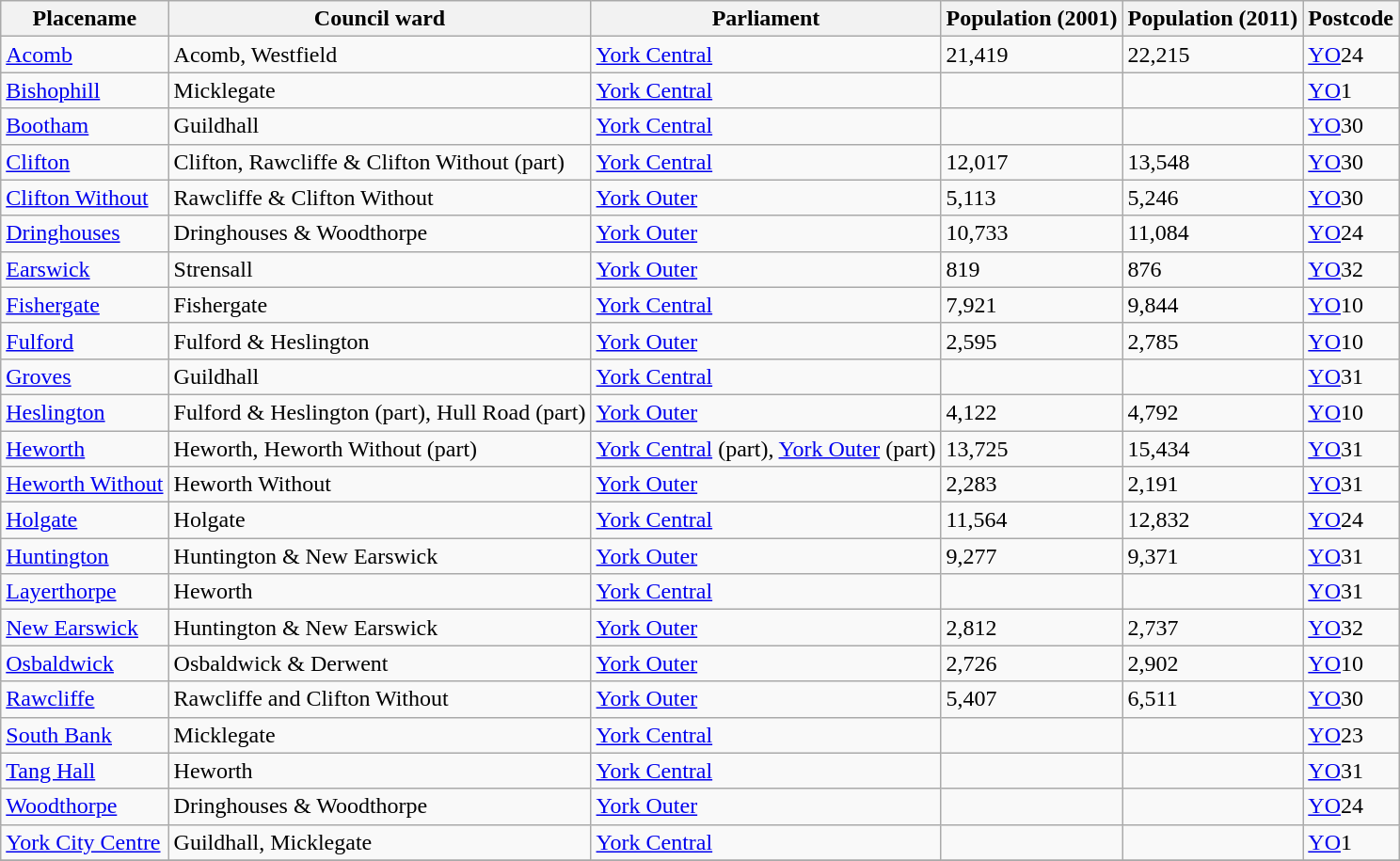<table class="wikitable sortable">
<tr>
<th>Placename</th>
<th>Council ward</th>
<th>Parliament</th>
<th>Population (2001)</th>
<th>Population (2011)</th>
<th>Postcode</th>
</tr>
<tr>
<td><a href='#'>Acomb</a></td>
<td>Acomb, Westfield</td>
<td><a href='#'>York Central</a></td>
<td>21,419</td>
<td>22,215</td>
<td><a href='#'>YO</a>24</td>
</tr>
<tr>
<td><a href='#'>Bishophill</a></td>
<td>Micklegate</td>
<td><a href='#'>York Central</a></td>
<td></td>
<td></td>
<td><a href='#'>YO</a>1</td>
</tr>
<tr>
<td><a href='#'>Bootham</a></td>
<td>Guildhall</td>
<td><a href='#'>York Central</a></td>
<td></td>
<td></td>
<td><a href='#'>YO</a>30</td>
</tr>
<tr>
<td><a href='#'>Clifton</a></td>
<td>Clifton, Rawcliffe & Clifton Without (part)</td>
<td><a href='#'>York Central</a></td>
<td>12,017</td>
<td>13,548</td>
<td><a href='#'>YO</a>30</td>
</tr>
<tr>
<td><a href='#'>Clifton Without</a></td>
<td>Rawcliffe & Clifton Without</td>
<td><a href='#'>York Outer</a></td>
<td>5,113</td>
<td>5,246</td>
<td><a href='#'>YO</a>30</td>
</tr>
<tr>
<td><a href='#'>Dringhouses</a></td>
<td>Dringhouses & Woodthorpe</td>
<td><a href='#'>York Outer</a></td>
<td>10,733</td>
<td>11,084</td>
<td><a href='#'>YO</a>24</td>
</tr>
<tr>
<td><a href='#'>Earswick</a></td>
<td>Strensall</td>
<td><a href='#'>York Outer</a></td>
<td>819</td>
<td>876</td>
<td><a href='#'>YO</a>32</td>
</tr>
<tr>
<td><a href='#'>Fishergate</a></td>
<td>Fishergate</td>
<td><a href='#'>York Central</a></td>
<td>7,921</td>
<td>9,844</td>
<td><a href='#'>YO</a>10</td>
</tr>
<tr>
<td><a href='#'>Fulford</a></td>
<td>Fulford & Heslington</td>
<td><a href='#'>York Outer</a></td>
<td>2,595</td>
<td>2,785</td>
<td><a href='#'>YO</a>10</td>
</tr>
<tr>
<td><a href='#'>Groves</a></td>
<td>Guildhall</td>
<td><a href='#'>York Central</a></td>
<td></td>
<td></td>
<td><a href='#'>YO</a>31</td>
</tr>
<tr>
<td><a href='#'>Heslington</a></td>
<td>Fulford & Heslington (part), Hull Road (part)</td>
<td><a href='#'>York Outer</a></td>
<td>4,122</td>
<td>4,792</td>
<td><a href='#'>YO</a>10</td>
</tr>
<tr>
<td><a href='#'>Heworth</a></td>
<td>Heworth, Heworth Without (part)</td>
<td><a href='#'>York Central</a> (part), <a href='#'>York Outer</a> (part)</td>
<td>13,725</td>
<td>15,434</td>
<td><a href='#'>YO</a>31</td>
</tr>
<tr>
<td><a href='#'>Heworth Without</a></td>
<td>Heworth Without</td>
<td><a href='#'>York Outer</a></td>
<td>2,283</td>
<td>2,191</td>
<td><a href='#'>YO</a>31</td>
</tr>
<tr>
<td><a href='#'>Holgate</a></td>
<td>Holgate</td>
<td><a href='#'>York Central</a></td>
<td>11,564</td>
<td>12,832</td>
<td><a href='#'>YO</a>24</td>
</tr>
<tr>
<td><a href='#'>Huntington</a></td>
<td>Huntington & New Earswick</td>
<td><a href='#'>York Outer</a></td>
<td>9,277</td>
<td>9,371</td>
<td><a href='#'>YO</a>31</td>
</tr>
<tr>
<td><a href='#'>Layerthorpe</a></td>
<td>Heworth</td>
<td><a href='#'>York Central</a></td>
<td></td>
<td></td>
<td><a href='#'>YO</a>31</td>
</tr>
<tr>
<td><a href='#'>New Earswick</a></td>
<td>Huntington & New Earswick</td>
<td><a href='#'>York Outer</a></td>
<td>2,812</td>
<td>2,737</td>
<td><a href='#'>YO</a>32</td>
</tr>
<tr>
<td><a href='#'>Osbaldwick</a></td>
<td>Osbaldwick & Derwent</td>
<td><a href='#'>York Outer</a></td>
<td>2,726</td>
<td>2,902</td>
<td><a href='#'>YO</a>10</td>
</tr>
<tr>
<td><a href='#'>Rawcliffe</a></td>
<td>Rawcliffe and Clifton Without</td>
<td><a href='#'>York Outer</a></td>
<td>5,407</td>
<td>6,511</td>
<td><a href='#'>YO</a>30</td>
</tr>
<tr>
<td><a href='#'>South Bank</a></td>
<td>Micklegate</td>
<td><a href='#'>York Central</a></td>
<td></td>
<td></td>
<td><a href='#'>YO</a>23</td>
</tr>
<tr>
<td><a href='#'>Tang Hall</a></td>
<td>Heworth</td>
<td><a href='#'>York Central</a></td>
<td></td>
<td></td>
<td><a href='#'>YO</a>31</td>
</tr>
<tr>
<td><a href='#'>Woodthorpe</a></td>
<td>Dringhouses & Woodthorpe</td>
<td><a href='#'>York Outer</a></td>
<td></td>
<td></td>
<td><a href='#'>YO</a>24</td>
</tr>
<tr>
<td><a href='#'>York City Centre</a></td>
<td>Guildhall, Micklegate</td>
<td><a href='#'>York Central</a></td>
<td></td>
<td></td>
<td><a href='#'>YO</a>1</td>
</tr>
<tr>
</tr>
</table>
